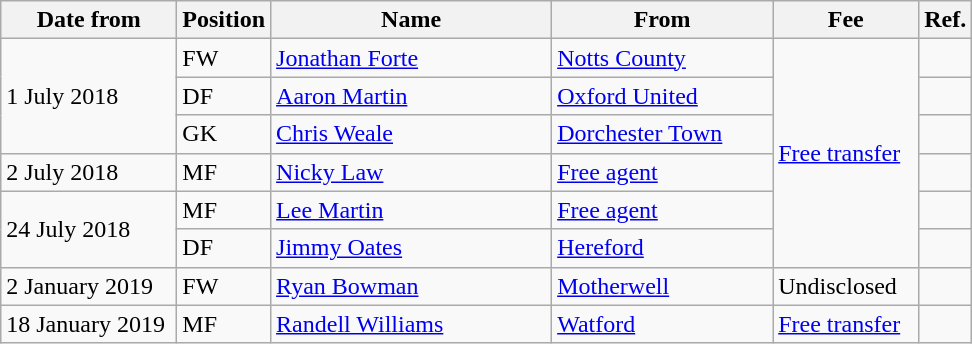<table class="wikitable">
<tr>
<th style="width:110px">Date from</th>
<th style="width:50px">Position</th>
<th style="width:180px">Name</th>
<th style="width:140px">From</th>
<th style="width:90px">Fee</th>
<th style="width:25px">Ref.</th>
</tr>
<tr>
<td rowspan="3">1 July 2018</td>
<td>FW</td>
<td> <a href='#'>Jonathan Forte</a></td>
<td><a href='#'>Notts County</a></td>
<td rowspan="6"><a href='#'>Free transfer</a></td>
<td></td>
</tr>
<tr>
<td>DF</td>
<td> <a href='#'>Aaron Martin</a></td>
<td><a href='#'>Oxford United</a></td>
<td></td>
</tr>
<tr>
<td>GK</td>
<td> <a href='#'>Chris Weale</a></td>
<td><a href='#'>Dorchester Town</a></td>
<td></td>
</tr>
<tr>
<td>2 July 2018</td>
<td>MF</td>
<td> <a href='#'>Nicky Law</a></td>
<td><a href='#'>Free agent</a></td>
<td></td>
</tr>
<tr>
<td rowspan="2">24 July 2018</td>
<td>MF</td>
<td> <a href='#'>Lee Martin</a></td>
<td><a href='#'>Free agent</a></td>
<td></td>
</tr>
<tr>
<td>DF</td>
<td> <a href='#'>Jimmy Oates</a></td>
<td><a href='#'>Hereford</a></td>
<td></td>
</tr>
<tr>
<td>2 January 2019</td>
<td>FW</td>
<td> <a href='#'>Ryan Bowman</a></td>
<td> <a href='#'>Motherwell</a></td>
<td>Undisclosed</td>
<td></td>
</tr>
<tr>
<td>18 January 2019</td>
<td>MF</td>
<td> <a href='#'>Randell Williams</a></td>
<td><a href='#'>Watford</a></td>
<td><a href='#'>Free transfer</a></td>
<td></td>
</tr>
</table>
